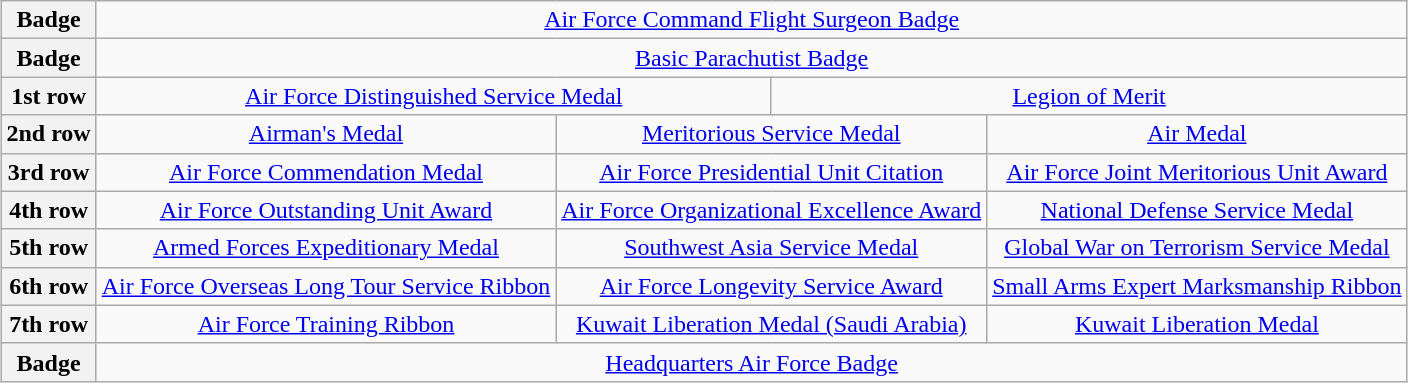<table class="wikitable" style="margin:1em auto; text-align:center;">
<tr>
<th>Badge</th>
<td colspan="12"><a href='#'>Air Force Command Flight Surgeon Badge</a></td>
</tr>
<tr>
<th>Badge</th>
<td colspan="12"><a href='#'>Basic Parachutist Badge</a></td>
</tr>
<tr>
<th>1st row</th>
<td colspan="6"><a href='#'>Air Force Distinguished Service Medal</a> <br></td>
<td colspan="6"><a href='#'>Legion of Merit</a> <br></td>
</tr>
<tr>
<th>2nd row</th>
<td colspan="4"><a href='#'>Airman's Medal</a></td>
<td colspan="4"><a href='#'>Meritorious Service Medal</a></td>
<td colspan="4"><a href='#'>Air Medal</a></td>
</tr>
<tr>
<th>3rd row</th>
<td colspan="4"><a href='#'>Air Force Commendation Medal</a></td>
<td colspan="4"><a href='#'>Air Force Presidential Unit Citation</a></td>
<td colspan="4"><a href='#'>Air Force Joint Meritorious Unit Award</a></td>
</tr>
<tr>
<th>4th row</th>
<td colspan="4"><a href='#'>Air Force Outstanding Unit Award</a> <br></td>
<td colspan="4"><a href='#'>Air Force Organizational Excellence Award</a> <br></td>
<td colspan="4"><a href='#'>National Defense Service Medal</a> <br></td>
</tr>
<tr>
<th>5th row</th>
<td colspan="4"><a href='#'>Armed Forces Expeditionary Medal</a></td>
<td colspan="4"><a href='#'>Southwest Asia Service Medal</a> <br></td>
<td colspan="4"><a href='#'>Global War on Terrorism Service Medal</a></td>
</tr>
<tr>
<th>6th row</th>
<td colspan="4"><a href='#'>Air Force Overseas Long Tour Service Ribbon</a> <br></td>
<td colspan="4"><a href='#'>Air Force Longevity Service Award</a> <br></td>
<td colspan="4"><a href='#'>Small Arms Expert Marksmanship Ribbon</a></td>
</tr>
<tr>
<th>7th row</th>
<td colspan="4"><a href='#'>Air Force Training Ribbon</a></td>
<td colspan="4"><a href='#'>Kuwait Liberation Medal (Saudi Arabia)</a> <br></td>
<td colspan="4"><a href='#'>Kuwait Liberation Medal</a> <br></td>
</tr>
<tr>
<th>Badge</th>
<td colspan="12"><a href='#'>Headquarters Air Force Badge</a></td>
</tr>
</table>
